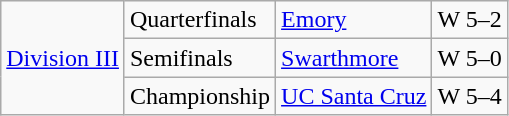<table class="wikitable">
<tr>
<td rowspan="5"><a href='#'>Division III</a></td>
<td>Quarterfinals</td>
<td><a href='#'>Emory</a></td>
<td>W 5–2</td>
</tr>
<tr>
<td>Semifinals</td>
<td><a href='#'>Swarthmore</a></td>
<td>W 5–0</td>
</tr>
<tr>
<td>Championship</td>
<td><a href='#'>UC Santa Cruz</a></td>
<td>W 5–4</td>
</tr>
</table>
